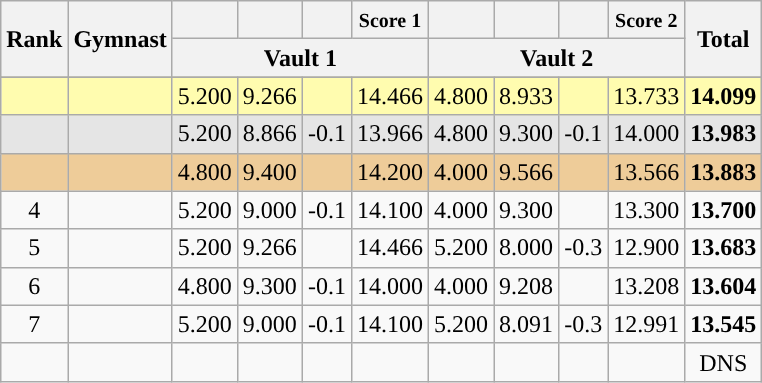<table class="wikitable sortable" style="text-align:center">
<tr>
<th rowspan=2>Rank</th>
<th rowspan=2>Gymnast</th>
<th><small></small></th>
<th><small></small></th>
<th><small></small></th>
<th><small>Score 1</small></th>
<th><small></small></th>
<th><small></small></th>
<th><small></small></th>
<th><small>Score 2</small></th>
<th rowspan=2>Total</th>
</tr>
<tr>
<th colspan=4>Vault 1</th>
<th colspan=4>Vault 2</th>
</tr>
<tr>
</tr>
<tr style="background:#fffcaf;">
<td></td>
<td align=left></td>
<td>5.200</td>
<td>9.266</td>
<td></td>
<td>14.466</td>
<td>4.800</td>
<td>8.933</td>
<td></td>
<td>13.733</td>
<td><strong>14.099</strong></td>
</tr>
<tr style="background:#e5e5e5;">
<td></td>
<td align=left></td>
<td>5.200</td>
<td>8.866</td>
<td>-0.1</td>
<td>13.966</td>
<td>4.800</td>
<td>9.300</td>
<td>-0.1</td>
<td>14.000</td>
<td><strong>13.983</strong></td>
</tr>
<tr style="background:#ec9;">
<td></td>
<td align=left></td>
<td>4.800</td>
<td>9.400</td>
<td></td>
<td>14.200</td>
<td>4.000</td>
<td>9.566</td>
<td></td>
<td>13.566</td>
<td><strong>13.883</strong></td>
</tr>
<tr>
<td>4</td>
<td align=left></td>
<td>5.200</td>
<td>9.000</td>
<td>-0.1</td>
<td>14.100</td>
<td>4.000</td>
<td>9.300</td>
<td></td>
<td>13.300</td>
<td><strong>13.700</strong></td>
</tr>
<tr>
<td>5</td>
<td align=left></td>
<td>5.200</td>
<td>9.266</td>
<td></td>
<td>14.466</td>
<td>5.200</td>
<td>8.000</td>
<td>-0.3</td>
<td>12.900</td>
<td><strong>13.683</strong></td>
</tr>
<tr>
<td>6</td>
<td align=left></td>
<td>4.800</td>
<td>9.300</td>
<td>-0.1</td>
<td>14.000</td>
<td>4.000</td>
<td>9.208</td>
<td></td>
<td>13.208</td>
<td><strong>13.604</strong></td>
</tr>
<tr>
<td>7</td>
<td align=left></td>
<td>5.200</td>
<td>9.000</td>
<td>-0.1</td>
<td>14.100</td>
<td>5.200</td>
<td>8.091</td>
<td>-0.3</td>
<td>12.991</td>
<td><strong>13.545</strong></td>
</tr>
<tr>
<td></td>
<td align=left></td>
<td></td>
<td></td>
<td></td>
<td></td>
<td></td>
<td></td>
<td></td>
<td></td>
<td>DNS</td>
</tr>
</table>
